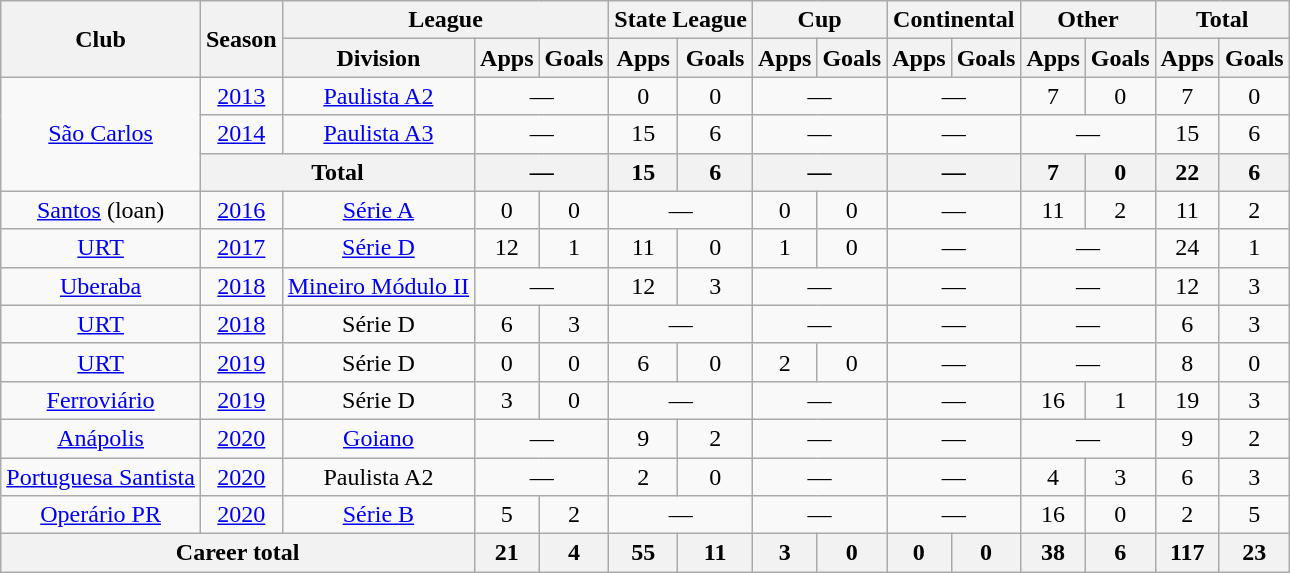<table class="wikitable" style="text-align: center;">
<tr>
<th rowspan="2">Club</th>
<th rowspan="2">Season</th>
<th colspan="3">League</th>
<th colspan="2">State League</th>
<th colspan="2">Cup</th>
<th colspan="2">Continental</th>
<th colspan="2">Other</th>
<th colspan="2">Total</th>
</tr>
<tr>
<th>Division</th>
<th>Apps</th>
<th>Goals</th>
<th>Apps</th>
<th>Goals</th>
<th>Apps</th>
<th>Goals</th>
<th>Apps</th>
<th>Goals</th>
<th>Apps</th>
<th>Goals</th>
<th>Apps</th>
<th>Goals</th>
</tr>
<tr>
<td rowspan="3" valign="center"><a href='#'>São Carlos</a></td>
<td><a href='#'>2013</a></td>
<td><a href='#'>Paulista A2</a></td>
<td colspan="2">—</td>
<td>0</td>
<td>0</td>
<td colspan="2">—</td>
<td colspan="2">—</td>
<td>7</td>
<td>0</td>
<td>7</td>
<td>0</td>
</tr>
<tr>
<td><a href='#'>2014</a></td>
<td><a href='#'>Paulista A3</a></td>
<td colspan="2">—</td>
<td>15</td>
<td>6</td>
<td colspan="2">—</td>
<td colspan="2">—</td>
<td colspan="2">—</td>
<td>15</td>
<td>6</td>
</tr>
<tr>
<th colspan="2">Total</th>
<th colspan="2">—</th>
<th>15</th>
<th>6</th>
<th colspan="2">—</th>
<th colspan="2">—</th>
<th>7</th>
<th>0</th>
<th>22</th>
<th>6</th>
</tr>
<tr>
<td valign="center"><a href='#'>Santos</a> (loan)</td>
<td><a href='#'>2016</a></td>
<td><a href='#'>Série A</a></td>
<td>0</td>
<td>0</td>
<td colspan="2">—</td>
<td>0</td>
<td>0</td>
<td colspan="2">—</td>
<td>11</td>
<td>2</td>
<td>11</td>
<td>2</td>
</tr>
<tr>
<td valign="center"><a href='#'>URT</a></td>
<td><a href='#'>2017</a></td>
<td><a href='#'>Série D</a></td>
<td>12</td>
<td>1</td>
<td>11</td>
<td>0</td>
<td>1</td>
<td>0</td>
<td colspan="2">—</td>
<td colspan="2">—</td>
<td>24</td>
<td>1</td>
</tr>
<tr>
<td valign="center"><a href='#'>Uberaba</a></td>
<td><a href='#'>2018</a></td>
<td><a href='#'>Mineiro Módulo II</a></td>
<td colspan="2">—</td>
<td>12</td>
<td>3</td>
<td colspan="2">—</td>
<td colspan="2">—</td>
<td colspan="2">—</td>
<td>12</td>
<td>3</td>
</tr>
<tr>
<td valign="center"><a href='#'>URT</a></td>
<td><a href='#'>2018</a></td>
<td>Série D</td>
<td>6</td>
<td>3</td>
<td colspan="2">—</td>
<td colspan="2">—</td>
<td colspan="2">—</td>
<td colspan="2">—</td>
<td>6</td>
<td>3</td>
</tr>
<tr>
<td valign="center"><a href='#'>URT</a></td>
<td><a href='#'>2019</a></td>
<td>Série D</td>
<td>0</td>
<td>0</td>
<td>6</td>
<td>0</td>
<td>2</td>
<td>0</td>
<td colspan="2">—</td>
<td colspan="2">—</td>
<td>8</td>
<td>0</td>
</tr>
<tr>
<td valign="center"><a href='#'>Ferroviário</a></td>
<td><a href='#'>2019</a></td>
<td>Série D</td>
<td>3</td>
<td>0</td>
<td colspan="2">—</td>
<td colspan="2">—</td>
<td colspan="2">—</td>
<td>16</td>
<td>1</td>
<td>19</td>
<td>3</td>
</tr>
<tr>
<td valign="center"><a href='#'>Anápolis</a></td>
<td><a href='#'>2020</a></td>
<td><a href='#'>Goiano</a></td>
<td colspan="2">—</td>
<td>9</td>
<td>2</td>
<td colspan="2">—</td>
<td colspan="2">—</td>
<td colspan="2">—</td>
<td>9</td>
<td>2</td>
</tr>
<tr>
<td valign="center"><a href='#'>Portuguesa Santista</a></td>
<td><a href='#'>2020</a></td>
<td>Paulista A2</td>
<td colspan="2">—</td>
<td>2</td>
<td>0</td>
<td colspan="2">—</td>
<td colspan="2">—</td>
<td>4</td>
<td>3</td>
<td>6</td>
<td>3</td>
</tr>
<tr>
<td valign="center"><a href='#'>Operário PR</a></td>
<td><a href='#'>2020</a></td>
<td><a href='#'>Série B</a></td>
<td>5</td>
<td>2</td>
<td colspan="2">—</td>
<td colspan="2">—</td>
<td colspan="2">—</td>
<td>16</td>
<td>0</td>
<td>2</td>
<td>5</td>
</tr>
<tr>
<th colspan="3"><strong>Career total</strong></th>
<th>21</th>
<th>4</th>
<th>55</th>
<th>11</th>
<th>3</th>
<th>0</th>
<th>0</th>
<th>0</th>
<th>38</th>
<th>6</th>
<th>117</th>
<th>23</th>
</tr>
</table>
